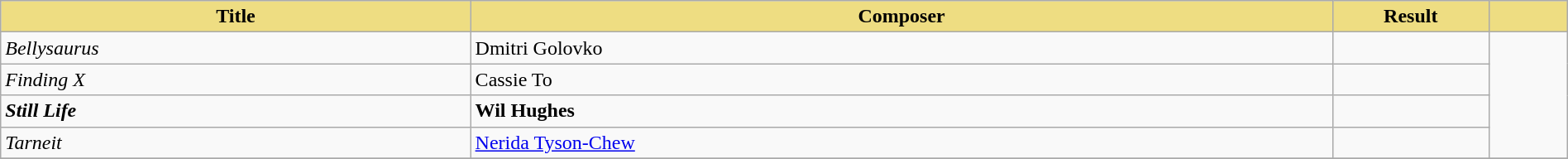<table class="wikitable" width=100%>
<tr>
<th style="width:30%;background:#EEDD82;">Title</th>
<th style="width:55%;background:#EEDD82;">Composer</th>
<th style="width:10%;background:#EEDD82;">Result</th>
<th style="width:5%;background:#EEDD82;"></th>
</tr>
<tr>
<td><em>Bellysaurus</em></td>
<td>Dmitri Golovko</td>
<td></td>
<td rowspan="4"><br></td>
</tr>
<tr>
<td><em>Finding X</em></td>
<td>Cassie To</td>
<td></td>
</tr>
<tr>
<td><strong><em>Still Life</em></strong></td>
<td><strong>Wil Hughes</strong></td>
<td></td>
</tr>
<tr>
<td><em>Tarneit</em></td>
<td><a href='#'>Nerida Tyson-Chew</a></td>
<td></td>
</tr>
<tr>
</tr>
</table>
